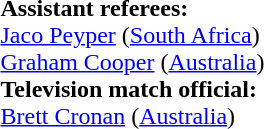<table style="width:100%">
<tr>
<td><br><strong>Assistant referees:</strong>
<br><a href='#'>Jaco Peyper</a> (<a href='#'>South Africa</a>)
<br><a href='#'>Graham Cooper</a> (<a href='#'>Australia</a>)
<br><strong>Television match official:</strong>
<br><a href='#'>Brett Cronan</a> (<a href='#'>Australia</a>)</td>
</tr>
</table>
